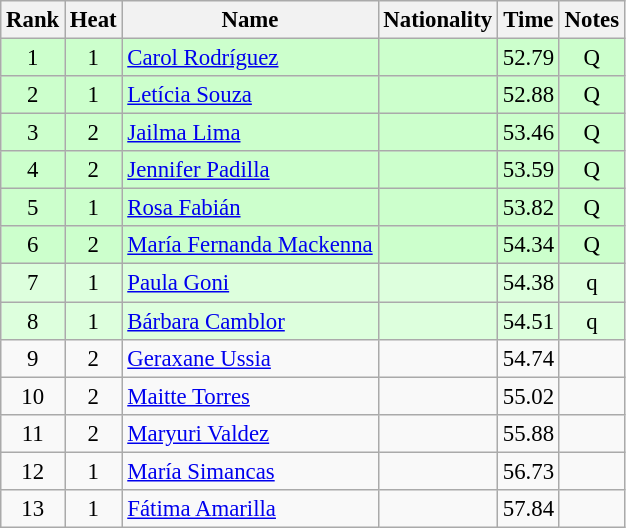<table class="wikitable sortable" style="text-align:center;font-size:95%">
<tr>
<th>Rank</th>
<th>Heat</th>
<th>Name</th>
<th>Nationality</th>
<th>Time</th>
<th>Notes</th>
</tr>
<tr bgcolor=ccffcc>
<td>1</td>
<td>1</td>
<td align=left><a href='#'>Carol Rodríguez</a></td>
<td align=left></td>
<td>52.79</td>
<td>Q</td>
</tr>
<tr bgcolor=ccffcc>
<td>2</td>
<td>1</td>
<td align=left><a href='#'>Letícia Souza</a></td>
<td align=left></td>
<td>52.88</td>
<td>Q</td>
</tr>
<tr bgcolor=ccffcc>
<td>3</td>
<td>2</td>
<td align=left><a href='#'>Jailma Lima</a></td>
<td align=left></td>
<td>53.46</td>
<td>Q</td>
</tr>
<tr bgcolor=ccffcc>
<td>4</td>
<td>2</td>
<td align=left><a href='#'>Jennifer Padilla</a></td>
<td align=left></td>
<td>53.59</td>
<td>Q</td>
</tr>
<tr bgcolor=ccffcc>
<td>5</td>
<td>1</td>
<td align=left><a href='#'>Rosa Fabián</a></td>
<td align=left></td>
<td>53.82</td>
<td>Q</td>
</tr>
<tr bgcolor=ccffcc>
<td>6</td>
<td>2</td>
<td align=left><a href='#'>María Fernanda Mackenna</a></td>
<td align=left></td>
<td>54.34</td>
<td>Q</td>
</tr>
<tr bgcolor=ddffdd>
<td>7</td>
<td>1</td>
<td align=left><a href='#'>Paula Goni</a></td>
<td align=left></td>
<td>54.38</td>
<td>q</td>
</tr>
<tr bgcolor=ddffdd>
<td>8</td>
<td>1</td>
<td align=left><a href='#'>Bárbara Camblor</a></td>
<td align=left></td>
<td>54.51</td>
<td>q</td>
</tr>
<tr>
<td>9</td>
<td>2</td>
<td align=left><a href='#'>Geraxane Ussia</a></td>
<td align=left></td>
<td>54.74</td>
<td></td>
</tr>
<tr>
<td>10</td>
<td>2</td>
<td align=left><a href='#'>Maitte Torres</a></td>
<td align=left></td>
<td>55.02</td>
<td></td>
</tr>
<tr>
<td>11</td>
<td>2</td>
<td align=left><a href='#'>Maryuri Valdez</a></td>
<td align=left></td>
<td>55.88</td>
<td></td>
</tr>
<tr>
<td>12</td>
<td>1</td>
<td align=left><a href='#'>María Simancas</a></td>
<td align=left></td>
<td>56.73</td>
<td></td>
</tr>
<tr>
<td>13</td>
<td>1</td>
<td align=left><a href='#'>Fátima Amarilla</a></td>
<td align=left></td>
<td>57.84</td>
<td></td>
</tr>
</table>
